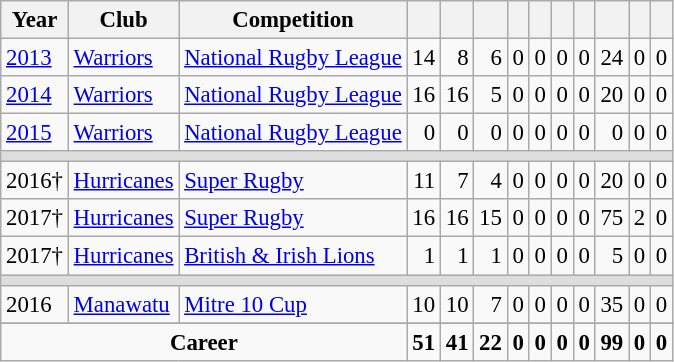<table class="wikitable sortable" style="text-align: right; font-size: 95%">
<tr>
<th>Year</th>
<th>Club</th>
<th>Competition</th>
<th></th>
<th></th>
<th></th>
<th></th>
<th></th>
<th></th>
<th></th>
<th></th>
<th></th>
<th></th>
</tr>
<tr>
<td style="text-align:left;"><a href='#'>2013</a></td>
<td style="text-align:left;"><a href='#'>Warriors</a></td>
<td style="text-align:left;"><a href='#'>National Rugby League</a></td>
<td>14</td>
<td>8</td>
<td>6</td>
<td>0</td>
<td>0</td>
<td>0</td>
<td>0</td>
<td>24</td>
<td>0</td>
<td>0</td>
</tr>
<tr>
<td style="text-align:left;"><a href='#'>2014</a></td>
<td style="text-align:left;"><a href='#'>Warriors</a></td>
<td style="text-align:left;"><a href='#'>National Rugby League</a></td>
<td>16</td>
<td>16</td>
<td>5</td>
<td>0</td>
<td>0</td>
<td>0</td>
<td>0</td>
<td>20</td>
<td>0</td>
<td>0</td>
</tr>
<tr>
<td style="text-align:left;"><a href='#'>2015</a></td>
<td style="text-align:left;"><a href='#'>Warriors</a></td>
<td style="text-align:left;"><a href='#'>National Rugby League</a></td>
<td>0</td>
<td>0</td>
<td>0</td>
<td>0</td>
<td>0</td>
<td>0</td>
<td>0</td>
<td>0</td>
<td>0</td>
<td>0</td>
</tr>
<tr>
<td colspan=13 style="background-color: #DDDDDD"></td>
</tr>
<tr>
<td style="text-align:left;">2016†</td>
<td style="text-align:left;"><a href='#'>Hurricanes</a></td>
<td style="text-align:left;"><a href='#'>Super Rugby</a></td>
<td>11</td>
<td>7</td>
<td>4</td>
<td>0</td>
<td>0</td>
<td>0</td>
<td>0</td>
<td>20</td>
<td>0</td>
<td>0</td>
</tr>
<tr>
<td style="text-align:left;">2017†</td>
<td style="text-align:left;"><a href='#'>Hurricanes</a></td>
<td style="text-align:left;"><a href='#'>Super Rugby</a></td>
<td>16</td>
<td>16</td>
<td>15</td>
<td>0</td>
<td>0</td>
<td>0</td>
<td>0</td>
<td>75</td>
<td>2</td>
<td>0</td>
</tr>
<tr>
<td style="text-align:left;">2017†</td>
<td style="text-align:left;"><a href='#'>Hurricanes</a></td>
<td style="text-align:left;"><a href='#'>British & Irish Lions</a></td>
<td>1</td>
<td>1</td>
<td>1</td>
<td>0</td>
<td>0</td>
<td>0</td>
<td>0</td>
<td>5</td>
<td>0</td>
<td>0</td>
</tr>
<tr>
<td colspan=13 style="background-color: #DDDDDD"></td>
</tr>
<tr>
<td style="text-align:left;">2016</td>
<td style="text-align:left;"><a href='#'>Manawatu</a></td>
<td style="text-align:left;"><a href='#'>Mitre 10 Cup</a></td>
<td>10</td>
<td>10</td>
<td>7</td>
<td>0</td>
<td>0</td>
<td>0</td>
<td>0</td>
<td>35</td>
<td>0</td>
<td>0</td>
</tr>
<tr>
</tr>
<tr class="sortbottom" valign="top">
<td colspan=3 style="text-align: center"><strong>Career</strong></td>
<td><strong>51</strong></td>
<td><strong>41</strong></td>
<td><strong>22</strong></td>
<td><strong>0</strong></td>
<td><strong>0</strong></td>
<td><strong>0</strong></td>
<td><strong>0</strong></td>
<td><strong>99</strong></td>
<td><strong>0</strong></td>
<td><strong>0</strong></td>
</tr>
</table>
